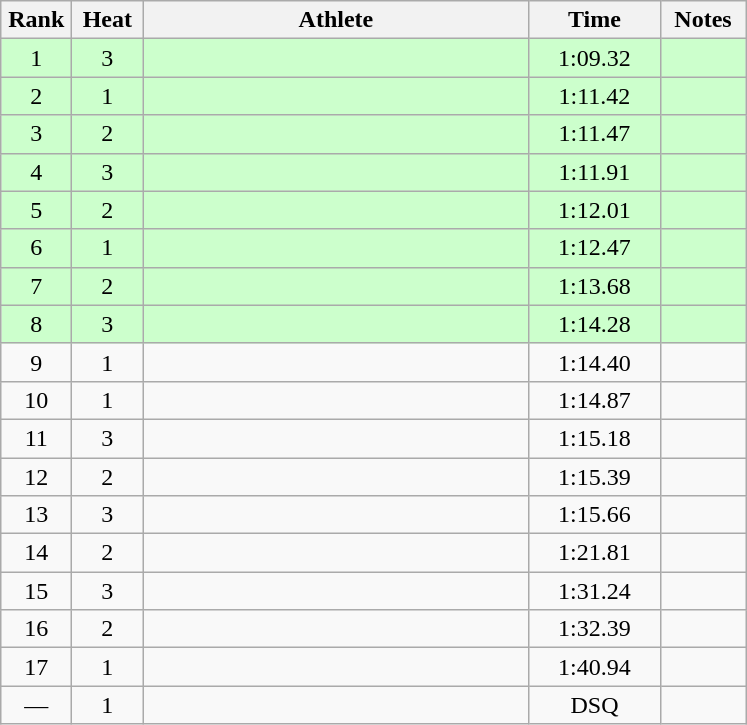<table class="wikitable" style="text-align:center">
<tr>
<th width=40>Rank</th>
<th width=40>Heat</th>
<th width=250>Athlete</th>
<th width=80>Time</th>
<th width=50>Notes</th>
</tr>
<tr bgcolor="ccffcc">
<td>1</td>
<td>3</td>
<td align=left></td>
<td>1:09.32</td>
<td></td>
</tr>
<tr bgcolor="ccffcc">
<td>2</td>
<td>1</td>
<td align=left></td>
<td>1:11.42</td>
<td></td>
</tr>
<tr bgcolor="ccffcc">
<td>3</td>
<td>2</td>
<td align=left></td>
<td>1:11.47</td>
<td></td>
</tr>
<tr bgcolor="ccffcc">
<td>4</td>
<td>3</td>
<td align=left></td>
<td>1:11.91</td>
<td></td>
</tr>
<tr bgcolor="ccffcc">
<td>5</td>
<td>2</td>
<td align=left></td>
<td>1:12.01</td>
<td></td>
</tr>
<tr bgcolor="ccffcc">
<td>6</td>
<td>1</td>
<td align=left></td>
<td>1:12.47</td>
<td></td>
</tr>
<tr bgcolor="ccffcc">
<td>7</td>
<td>2</td>
<td align=left></td>
<td>1:13.68</td>
<td></td>
</tr>
<tr bgcolor="ccffcc">
<td>8</td>
<td>3</td>
<td align=left></td>
<td>1:14.28</td>
<td></td>
</tr>
<tr>
<td>9</td>
<td>1</td>
<td align=left></td>
<td>1:14.40</td>
<td></td>
</tr>
<tr>
<td>10</td>
<td>1</td>
<td align=left></td>
<td>1:14.87</td>
<td></td>
</tr>
<tr>
<td>11</td>
<td>3</td>
<td align=left></td>
<td>1:15.18</td>
<td></td>
</tr>
<tr>
<td>12</td>
<td>2</td>
<td align=left></td>
<td>1:15.39</td>
<td></td>
</tr>
<tr>
<td>13</td>
<td>3</td>
<td align=left></td>
<td>1:15.66</td>
<td></td>
</tr>
<tr>
<td>14</td>
<td>2</td>
<td align=left></td>
<td>1:21.81</td>
<td></td>
</tr>
<tr>
<td>15</td>
<td>3</td>
<td align=left></td>
<td>1:31.24</td>
<td></td>
</tr>
<tr>
<td>16</td>
<td>2</td>
<td align=left></td>
<td>1:32.39</td>
<td></td>
</tr>
<tr>
<td>17</td>
<td>1</td>
<td align=left></td>
<td>1:40.94</td>
<td></td>
</tr>
<tr>
<td>—</td>
<td>1</td>
<td align=left></td>
<td>DSQ</td>
<td></td>
</tr>
</table>
